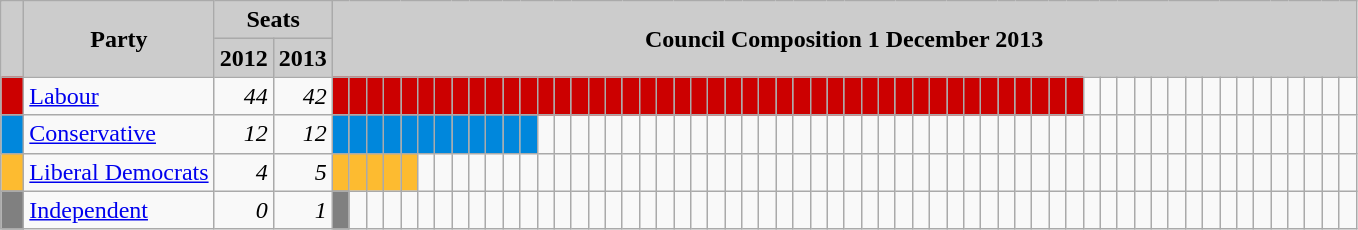<table class="wikitable">
<tr>
<th style="background:#ccc" rowspan="2">  </th>
<th style="background:#ccc" rowspan="2">Party</th>
<th style="background:#ccc" colspan="2">Seats</th>
<th style="background:#ccc" colspan="60" rowspan="2">Council Composition 1 December 2013</th>
</tr>
<tr>
<th style="background:#ccc">2012</th>
<th style="background:#ccc">2013</th>
</tr>
<tr>
<td style="background:#c00"> </td>
<td><a href='#'>Labour</a></td>
<td style="text-align: right"><em>44</em></td>
<td style="text-align: right"><em>42</em></td>
<td style="background:#c00"> </td>
<td style="background:#c00"> </td>
<td style="background:#c00"> </td>
<td style="background:#c00"> </td>
<td style="background:#c00"> </td>
<td style="background:#c00"> </td>
<td style="background:#c00"> </td>
<td style="background:#c00"> </td>
<td style="background:#c00"> </td>
<td style="background:#c00"> </td>
<td style="background:#c00"> </td>
<td style="background:#c00"> </td>
<td style="background:#c00"> </td>
<td style="background:#c00"> </td>
<td style="background:#c00"> </td>
<td style="background:#c00"> </td>
<td style="background:#c00"> </td>
<td style="background:#c00"> </td>
<td style="background:#c00"> </td>
<td style="background:#c00"> </td>
<td style="background:#c00"> </td>
<td style="background:#c00"> </td>
<td style="background:#c00"> </td>
<td style="background:#c00"> </td>
<td style="background:#c00"> </td>
<td style="background:#c00"> </td>
<td style="background:#c00"> </td>
<td style="background:#c00"> </td>
<td style="background:#c00"> </td>
<td style="background:#c00"> </td>
<td style="background:#c00"> </td>
<td style="background:#c00"> </td>
<td style="background:#c00"> </td>
<td style="background:#c00"> </td>
<td style="background:#c00"> </td>
<td style="background:#c00"> </td>
<td style="background:#c00"> </td>
<td style="background:#c00"> </td>
<td style="background:#c00"> </td>
<td style="background:#c00"> </td>
<td style="background:#c00"> </td>
<td style="background:#c00"> </td>
<td style="background:#c00"> </td>
<td style="background:#c00"> </td>
<td> </td>
<td> </td>
<td> </td>
<td> </td>
<td> </td>
<td> </td>
<td> </td>
<td> </td>
<td> </td>
<td> </td>
<td> </td>
<td> </td>
<td> </td>
<td> </td>
<td> </td>
<td> </td>
</tr>
<tr>
<td style="background:#0087DC"> </td>
<td><a href='#'>Conservative</a></td>
<td style="text-align: right"><em>12</em></td>
<td style="text-align: right"><em>12</em></td>
<td style="background:#0087DC"> </td>
<td style="background:#0087DC"> </td>
<td style="background:#0087DC"> </td>
<td style="background:#0087DC"> </td>
<td style="background:#0087DC"> </td>
<td style="background:#0087DC"> </td>
<td style="background:#0087DC"> </td>
<td style="background:#0087DC"> </td>
<td style="background:#0087DC"> </td>
<td style="background:#0087DC"> </td>
<td style="background:#0087DC"> </td>
<td style="background:#0087DC"> </td>
<td> </td>
<td> </td>
<td> </td>
<td> </td>
<td> </td>
<td> </td>
<td> </td>
<td> </td>
<td> </td>
<td> </td>
<td> </td>
<td> </td>
<td> </td>
<td> </td>
<td> </td>
<td> </td>
<td> </td>
<td> </td>
<td> </td>
<td> </td>
<td> </td>
<td> </td>
<td> </td>
<td> </td>
<td> </td>
<td> </td>
<td> </td>
<td> </td>
<td> </td>
<td> </td>
<td> </td>
<td> </td>
<td> </td>
<td> </td>
<td> </td>
<td> </td>
<td> </td>
<td> </td>
<td> </td>
<td> </td>
<td> </td>
<td> </td>
<td> </td>
<td> </td>
<td> </td>
<td> </td>
<td> </td>
<td> </td>
</tr>
<tr>
<td style="background:#FDBB30"> </td>
<td><a href='#'>Liberal Democrats</a></td>
<td style="text-align: right"><em>4</em></td>
<td style="text-align: right"><em>5</em></td>
<td style="background:#FDBB30"> </td>
<td style="background:#FDBB30"> </td>
<td style="background:#FDBB30"> </td>
<td style="background:#FDBB30"> </td>
<td style="background:#FDBB30"> </td>
<td> </td>
<td> </td>
<td> </td>
<td> </td>
<td> </td>
<td> </td>
<td> </td>
<td> </td>
<td> </td>
<td> </td>
<td> </td>
<td> </td>
<td> </td>
<td> </td>
<td> </td>
<td> </td>
<td> </td>
<td> </td>
<td> </td>
<td> </td>
<td> </td>
<td> </td>
<td> </td>
<td> </td>
<td> </td>
<td> </td>
<td> </td>
<td> </td>
<td> </td>
<td> </td>
<td> </td>
<td> </td>
<td> </td>
<td> </td>
<td> </td>
<td> </td>
<td> </td>
<td> </td>
<td> </td>
<td> </td>
<td> </td>
<td> </td>
<td> </td>
<td> </td>
<td> </td>
<td> </td>
<td> </td>
<td> </td>
<td> </td>
<td> </td>
<td> </td>
<td> </td>
<td> </td>
<td> </td>
<td> </td>
</tr>
<tr>
<td style="background:gray"> </td>
<td><a href='#'>Independent</a></td>
<td style="text-align: right"><em>0</em></td>
<td style="text-align: right"><em>1</em></td>
<td style="background:gray"> </td>
<td> </td>
<td> </td>
<td> </td>
<td> </td>
<td> </td>
<td> </td>
<td> </td>
<td> </td>
<td> </td>
<td> </td>
<td> </td>
<td> </td>
<td> </td>
<td> </td>
<td> </td>
<td> </td>
<td> </td>
<td> </td>
<td> </td>
<td> </td>
<td> </td>
<td> </td>
<td> </td>
<td> </td>
<td> </td>
<td> </td>
<td> </td>
<td> </td>
<td> </td>
<td> </td>
<td> </td>
<td> </td>
<td> </td>
<td> </td>
<td> </td>
<td> </td>
<td> </td>
<td> </td>
<td> </td>
<td> </td>
<td> </td>
<td> </td>
<td> </td>
<td> </td>
<td> </td>
<td> </td>
<td> </td>
<td> </td>
<td> </td>
<td> </td>
<td> </td>
<td> </td>
<td> </td>
<td> </td>
<td> </td>
<td> </td>
<td> </td>
<td> </td>
<td> </td>
</tr>
</table>
